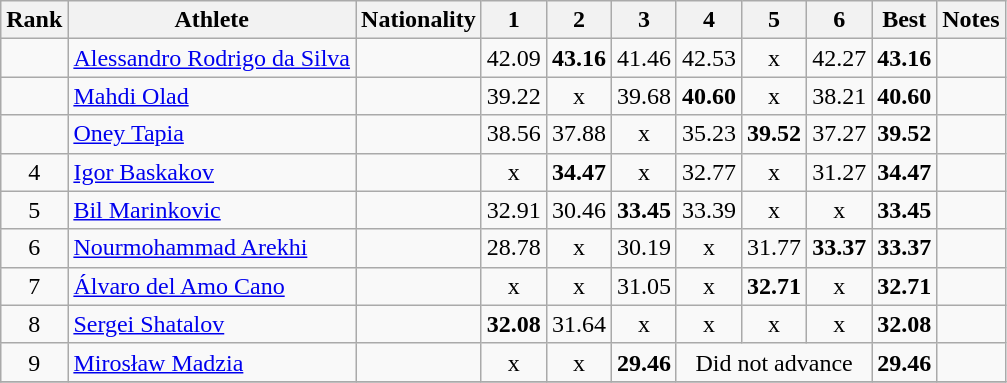<table class="wikitable sortable" style="text-align:center">
<tr>
<th>Rank</th>
<th>Athlete</th>
<th>Nationality</th>
<th>1</th>
<th>2</th>
<th>3</th>
<th>4</th>
<th>5</th>
<th>6</th>
<th>Best</th>
<th>Notes</th>
</tr>
<tr>
<td></td>
<td align="left"><a href='#'>Alessandro Rodrigo da Silva</a></td>
<td align="left"></td>
<td>42.09</td>
<td><strong>43.16</strong></td>
<td>41.46</td>
<td>42.53</td>
<td>x</td>
<td>42.27</td>
<td><strong>43.16</strong></td>
<td></td>
</tr>
<tr>
<td></td>
<td align="left"><a href='#'>Mahdi Olad</a></td>
<td align="left"></td>
<td>39.22</td>
<td>x</td>
<td>39.68</td>
<td><strong>40.60</strong></td>
<td>x</td>
<td>38.21</td>
<td><strong>40.60</strong></td>
<td></td>
</tr>
<tr>
<td></td>
<td align="left"><a href='#'>Oney Tapia</a></td>
<td align="left"></td>
<td>38.56</td>
<td>37.88</td>
<td>x</td>
<td>35.23</td>
<td><strong>39.52</strong></td>
<td>37.27</td>
<td><strong>39.52</strong></td>
<td></td>
</tr>
<tr>
<td>4</td>
<td align="left"><a href='#'>Igor Baskakov</a></td>
<td align="left"></td>
<td>x</td>
<td><strong>34.47</strong></td>
<td>x</td>
<td>32.77</td>
<td>x</td>
<td>31.27</td>
<td><strong>34.47</strong></td>
<td></td>
</tr>
<tr>
<td>5</td>
<td align="left"><a href='#'>Bil Marinkovic</a></td>
<td align="left"></td>
<td>32.91</td>
<td>30.46</td>
<td><strong>33.45</strong></td>
<td>33.39</td>
<td>x</td>
<td>x</td>
<td><strong>33.45</strong></td>
<td></td>
</tr>
<tr>
<td>6</td>
<td align="left"><a href='#'>Nourmohammad Arekhi</a></td>
<td align="left"></td>
<td>28.78</td>
<td>x</td>
<td>30.19</td>
<td>x</td>
<td>31.77</td>
<td><strong>33.37</strong></td>
<td><strong>33.37</strong></td>
<td></td>
</tr>
<tr>
<td>7</td>
<td align="left"><a href='#'>Álvaro del Amo Cano</a></td>
<td align="left"></td>
<td>x</td>
<td>x</td>
<td>31.05</td>
<td>x</td>
<td><strong>32.71</strong></td>
<td>x</td>
<td><strong>32.71</strong></td>
<td></td>
</tr>
<tr>
<td>8</td>
<td align="left"><a href='#'>Sergei Shatalov</a></td>
<td align="left"></td>
<td><strong>32.08</strong></td>
<td>31.64</td>
<td>x</td>
<td>x</td>
<td>x</td>
<td>x</td>
<td><strong>32.08</strong></td>
<td></td>
</tr>
<tr>
<td>9</td>
<td align="left"><a href='#'>Mirosław Madzia</a></td>
<td align="left"></td>
<td>x</td>
<td>x</td>
<td><strong>29.46</strong></td>
<td colspan="3">Did not advance</td>
<td><strong>29.46</strong></td>
<td></td>
</tr>
<tr>
</tr>
</table>
